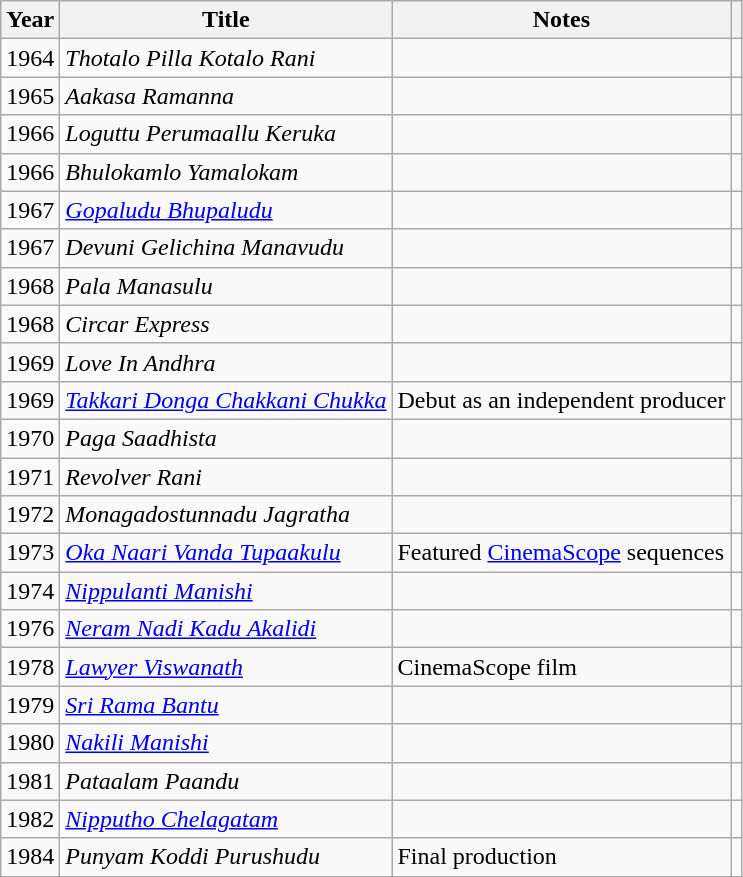<table class="wikitable sortable">
<tr>
<th>Year</th>
<th>Title</th>
<th class="unsortable">Notes</th>
<th></th>
</tr>
<tr>
<td>1964</td>
<td><em>Thotalo Pilla Kotalo Rani</em></td>
<td></td>
<td></td>
</tr>
<tr>
<td>1965</td>
<td><em>Aakasa Ramanna</em></td>
<td></td>
<td></td>
</tr>
<tr>
<td>1966</td>
<td><em>Loguttu Perumaallu Keruka</em></td>
<td></td>
<td></td>
</tr>
<tr>
<td>1966</td>
<td><em>Bhulokamlo Yamalokam</em></td>
<td></td>
<td></td>
</tr>
<tr>
<td>1967</td>
<td><a href='#'><em>Gopaludu Bhupaludu</em></a></td>
<td></td>
<td></td>
</tr>
<tr>
<td>1967</td>
<td><em>Devuni Gelichina Manavudu</em></td>
<td></td>
<td></td>
</tr>
<tr>
<td>1968</td>
<td><em>Pala Manasulu</em></td>
<td></td>
<td></td>
</tr>
<tr>
<td>1968</td>
<td><em>Circar Express</em></td>
<td></td>
<td></td>
</tr>
<tr>
<td>1969</td>
<td><em>Love In Andhra</em></td>
<td></td>
<td></td>
</tr>
<tr>
<td>1969</td>
<td><em><a href='#'>Takkari Donga Chakkani Chukka</a></em></td>
<td>Debut as an independent producer</td>
<td></td>
</tr>
<tr>
<td>1970</td>
<td><em>Paga Saadhista</em></td>
<td></td>
<td></td>
</tr>
<tr>
<td>1971</td>
<td><em>Revolver Rani</em></td>
<td></td>
<td></td>
</tr>
<tr>
<td>1972</td>
<td><em>Monagadostunnadu Jagratha</em></td>
<td></td>
<td></td>
</tr>
<tr>
<td>1973</td>
<td><a href='#'><em>Oka Naari Vanda Tupaakulu</em></a></td>
<td>Featured <a href='#'>CinemaScope</a> sequences</td>
<td></td>
</tr>
<tr>
<td>1974</td>
<td><a href='#'><em>Nippulanti Manishi</em></a></td>
<td></td>
<td></td>
</tr>
<tr>
<td>1976</td>
<td><em><a href='#'>Neram Nadi Kadu Akalidi</a></em></td>
<td></td>
<td></td>
</tr>
<tr>
<td>1978</td>
<td><em><a href='#'>Lawyer Viswanath</a></em></td>
<td>CinemaScope film</td>
<td></td>
</tr>
<tr>
<td>1979</td>
<td><em><a href='#'>Sri Rama Bantu</a></em></td>
<td></td>
<td></td>
</tr>
<tr>
<td>1980</td>
<td><em><a href='#'>Nakili Manishi</a></em></td>
<td></td>
<td></td>
</tr>
<tr>
<td>1981</td>
<td><em>Pataalam Paandu</em></td>
<td></td>
<td></td>
</tr>
<tr>
<td>1982</td>
<td><em><a href='#'>Nipputho Chelagatam</a></em></td>
<td></td>
<td></td>
</tr>
<tr>
<td>1984</td>
<td><em>Punyam Koddi Purushudu</em></td>
<td>Final production</td>
<td></td>
</tr>
</table>
